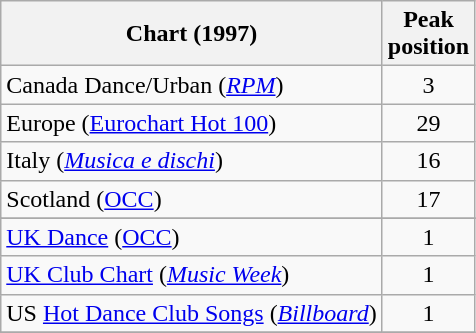<table class="wikitable sortable">
<tr>
<th>Chart (1997)</th>
<th>Peak<br>position</th>
</tr>
<tr>
<td align="left">Canada Dance/Urban (<em><a href='#'>RPM</a></em>)</td>
<td align="center">3</td>
</tr>
<tr>
<td align="left">Europe (<a href='#'>Eurochart Hot 100</a>)</td>
<td align="center">29</td>
</tr>
<tr>
<td align="left">Italy (<em><a href='#'>Musica e dischi</a></em>)</td>
<td align="center">16</td>
</tr>
<tr>
<td align="left">Scotland (<a href='#'>OCC</a>)</td>
<td align="center">17</td>
</tr>
<tr>
</tr>
<tr>
<td align="left"><a href='#'>UK Dance</a> (<a href='#'>OCC</a>)</td>
<td align="center">1</td>
</tr>
<tr>
<td align="left"><a href='#'>UK Club Chart</a> (<em><a href='#'>Music Week</a></em>)</td>
<td align="center">1</td>
</tr>
<tr>
<td align="left">US <a href='#'>Hot Dance Club Songs</a> (<em><a href='#'>Billboard</a></em>)</td>
<td align="center">1</td>
</tr>
<tr>
</tr>
</table>
